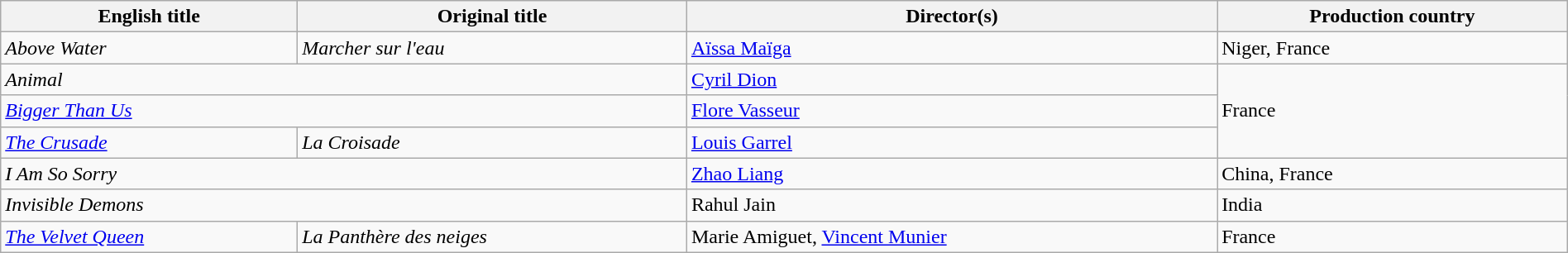<table class="wikitable" style="width:100%; margin-bottom:4px" cellpadding="5">
<tr>
<th>English title</th>
<th>Original title</th>
<th>Director(s)</th>
<th>Production country</th>
</tr>
<tr>
<td><em>Above Water</em></td>
<td><em>Marcher sur l'eau</em></td>
<td><a href='#'>Aïssa Maïga</a></td>
<td>Niger, France</td>
</tr>
<tr>
<td colspan=2><em>Animal</em></td>
<td><a href='#'>Cyril Dion</a></td>
<td rowspan="3">France</td>
</tr>
<tr>
<td colspan=2><em><a href='#'>Bigger Than Us</a></em></td>
<td><a href='#'>Flore Vasseur</a></td>
</tr>
<tr>
<td><em><a href='#'>The Crusade</a></em></td>
<td><em>La Croisade</em></td>
<td><a href='#'>Louis Garrel</a></td>
</tr>
<tr>
<td colspan=2><em>I Am So Sorry</em></td>
<td><a href='#'>Zhao Liang</a></td>
<td>China, France</td>
</tr>
<tr>
<td colspan=2><em>Invisible Demons</em></td>
<td>Rahul Jain</td>
<td>India</td>
</tr>
<tr>
<td><em><a href='#'>The Velvet Queen</a></em></td>
<td><em>La Panthère des neiges</em></td>
<td>Marie Amiguet, <a href='#'>Vincent Munier</a></td>
<td>France</td>
</tr>
</table>
